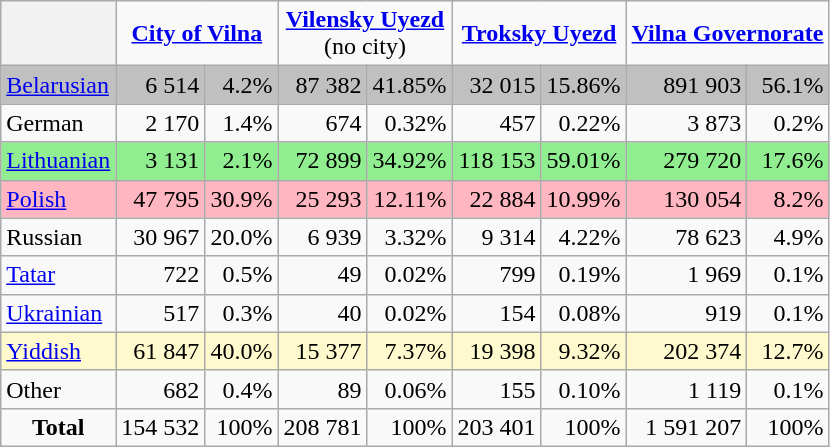<table class="wikitable sortable">
<tr style="text-align:center">
<th></th>
<td colspan="2"><strong><a href='#'>City of Vilna</a></strong></td>
<td colspan="2"><strong><a href='#'>Vilensky Uyezd</a></strong><br>(no city)</td>
<td colspan="2"><strong><a href='#'>Troksky Uyezd</a></strong></td>
<td colspan="2"><strong><a href='#'>Vilna Governorate</a></strong></td>
</tr>
<tr style="text-align:right; background:#C0C0C0">
<td style="text-align:left;"><a href='#'>Belarusian</a></td>
<td>6 514</td>
<td>4.2%</td>
<td>87 382</td>
<td>41.85%</td>
<td>32 015</td>
<td>15.86%</td>
<td>891 903</td>
<td>56.1%</td>
</tr>
<tr style="text-align:right">
<td style="text-align:left; ">German</td>
<td>2 170</td>
<td>1.4%</td>
<td>674</td>
<td>0.32%</td>
<td>457</td>
<td>0.22%</td>
<td>3 873</td>
<td>0.2%</td>
</tr>
<tr style="text-align:right; background:#90EE90">
<td style="text-align:left;"><a href='#'>Lithuanian</a></td>
<td>3 131</td>
<td>2.1%</td>
<td>72 899</td>
<td>34.92%</td>
<td>118 153</td>
<td>59.01%</td>
<td>279 720</td>
<td>17.6%</td>
</tr>
<tr style="text-align:right; background:#FFB6C1">
<td style="text-align:left; "><a href='#'>Polish</a></td>
<td>47 795</td>
<td>30.9%</td>
<td>25 293</td>
<td>12.11%</td>
<td>22 884</td>
<td>10.99%</td>
<td>130 054</td>
<td>8.2%</td>
</tr>
<tr style="text-align:right">
<td style="text-align:left; ">Russian</td>
<td>30 967</td>
<td>20.0%</td>
<td>6 939</td>
<td>3.32%</td>
<td>9 314</td>
<td>4.22%</td>
<td>78 623</td>
<td>4.9%</td>
</tr>
<tr style="text-align:right">
<td style="text-align:left; "><a href='#'>Tatar</a></td>
<td>722</td>
<td>0.5%</td>
<td>49</td>
<td>0.02%</td>
<td>799</td>
<td>0.19%</td>
<td>1 969</td>
<td>0.1%</td>
</tr>
<tr style="text-align:right">
<td style="text-align:left; "><a href='#'>Ukrainian</a></td>
<td>517</td>
<td>0.3%</td>
<td>40</td>
<td>0.02%</td>
<td>154</td>
<td>0.08%</td>
<td>919</td>
<td>0.1%</td>
</tr>
<tr style="text-align:right; background:#FFFACD">
<td style="text-align:left; "><a href='#'>Yiddish</a></td>
<td>61 847</td>
<td>40.0%</td>
<td>15 377</td>
<td>7.37%</td>
<td>19 398</td>
<td>9.32%</td>
<td>202 374</td>
<td>12.7%</td>
</tr>
<tr style="text-align:right">
<td style="text-align:left; ">Other</td>
<td>682</td>
<td>0.4%</td>
<td>89</td>
<td>0.06%</td>
<td>155</td>
<td>0.10%</td>
<td>1 119</td>
<td>0.1%</td>
</tr>
<tr style="text-align:right">
<td style="text-align:center;"><strong>Total</strong></td>
<td>154 532</td>
<td>100%</td>
<td>208 781</td>
<td>100%</td>
<td>203 401</td>
<td>100%</td>
<td>1 591 207</td>
<td>100%</td>
</tr>
</table>
